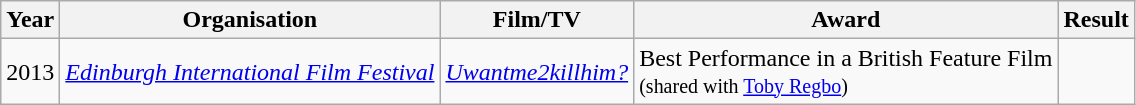<table class="wikitable sortable" style="font-size:100%">
<tr>
<th>Year</th>
<th>Organisation</th>
<th>Film/TV</th>
<th>Award</th>
<th>Result</th>
</tr>
<tr>
<td>2013</td>
<td><em><a href='#'>Edinburgh International Film Festival</a></em></td>
<td><em><a href='#'>Uwantme2killhim?</a></em></td>
<td>Best Performance in a British Feature Film<br><small>(shared with <a href='#'>Toby Regbo</a>)</small></td>
<td></td>
</tr>
</table>
